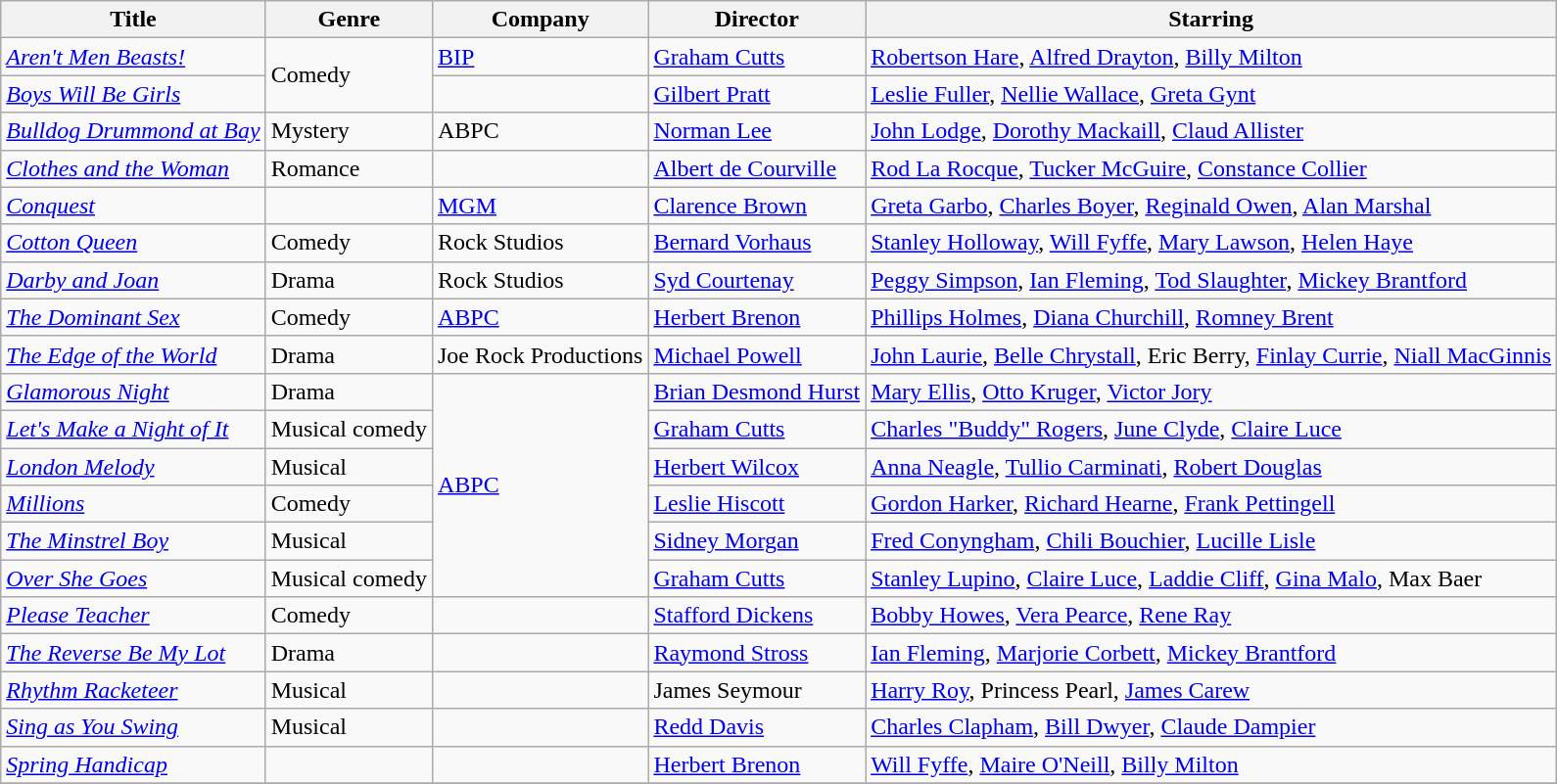<table class="wikitable unsortable">
<tr>
<th>Title</th>
<th>Genre</th>
<th>Company</th>
<th>Director</th>
<th>Starring</th>
</tr>
<tr>
<td><em><a href='#'>Aren't Men Beasts!</a></em></td>
<td rowspan="2">Comedy</td>
<td><a href='#'>BIP</a></td>
<td><a href='#'>Graham Cutts</a></td>
<td><a href='#'>Robertson Hare</a>, <a href='#'>Alfred Drayton</a>, <a href='#'>Billy Milton</a></td>
</tr>
<tr>
<td><em><a href='#'>Boys Will Be Girls</a></em></td>
<td></td>
<td><a href='#'>Gilbert Pratt</a></td>
<td><a href='#'>Leslie Fuller</a>, <a href='#'>Nellie Wallace</a>, <a href='#'>Greta Gynt</a></td>
</tr>
<tr>
<td><em><a href='#'>Bulldog Drummond at Bay</a></em></td>
<td>Mystery</td>
<td>ABPC</td>
<td><a href='#'>Norman Lee</a></td>
<td><a href='#'>John Lodge</a>, <a href='#'>Dorothy Mackaill</a>, <a href='#'>Claud Allister</a></td>
</tr>
<tr>
<td><em><a href='#'>Clothes and the Woman</a></em></td>
<td>Romance</td>
<td></td>
<td><a href='#'>Albert de Courville</a></td>
<td><a href='#'>Rod La Rocque</a>, <a href='#'>Tucker McGuire</a>, <a href='#'>Constance Collier</a></td>
</tr>
<tr>
<td><em><a href='#'>Conquest</a></em></td>
<td></td>
<td><a href='#'>MGM</a></td>
<td><a href='#'>Clarence Brown</a></td>
<td><a href='#'>Greta Garbo</a>, <a href='#'>Charles Boyer</a>, <a href='#'>Reginald Owen</a>, <a href='#'>Alan Marshal</a></td>
</tr>
<tr>
<td><em><a href='#'>Cotton Queen</a></em></td>
<td>Comedy</td>
<td>Rock Studios</td>
<td><a href='#'>Bernard Vorhaus</a></td>
<td><a href='#'>Stanley Holloway</a>, <a href='#'>Will Fyffe</a>, <a href='#'>Mary Lawson</a>, <a href='#'>Helen Haye</a></td>
</tr>
<tr>
<td><em><a href='#'>Darby and Joan</a></em></td>
<td>Drama</td>
<td>Rock Studios</td>
<td><a href='#'>Syd Courtenay</a></td>
<td><a href='#'>Peggy Simpson</a>, <a href='#'>Ian Fleming</a>, <a href='#'>Tod Slaughter</a>, <a href='#'>Mickey Brantford</a></td>
</tr>
<tr>
<td><em><a href='#'>The Dominant Sex</a></em></td>
<td>Comedy</td>
<td><a href='#'>ABPC</a></td>
<td><a href='#'>Herbert Brenon</a></td>
<td><a href='#'>Phillips Holmes</a>, <a href='#'>Diana Churchill</a>, <a href='#'>Romney Brent</a></td>
</tr>
<tr>
<td><em><a href='#'>The Edge of the World</a></em></td>
<td>Drama</td>
<td>Joe Rock Productions</td>
<td><a href='#'>Michael Powell</a></td>
<td><a href='#'>John Laurie</a>, <a href='#'>Belle Chrystall</a>, Eric Berry, <a href='#'>Finlay Currie</a>, <a href='#'>Niall MacGinnis</a></td>
</tr>
<tr>
<td><em><a href='#'>Glamorous Night</a></em></td>
<td>Drama</td>
<td rowspan="6"><a href='#'>ABPC</a></td>
<td><a href='#'>Brian Desmond Hurst</a></td>
<td><a href='#'>Mary Ellis</a>, <a href='#'>Otto Kruger</a>, <a href='#'>Victor Jory</a></td>
</tr>
<tr>
<td><em><a href='#'>Let's Make a Night of It</a></em></td>
<td>Musical comedy</td>
<td><a href='#'>Graham Cutts</a></td>
<td><a href='#'>Charles "Buddy" Rogers</a>, <a href='#'>June Clyde</a>, <a href='#'>Claire Luce</a></td>
</tr>
<tr>
<td><em><a href='#'>London Melody</a></em></td>
<td>Musical</td>
<td><a href='#'>Herbert Wilcox</a></td>
<td><a href='#'>Anna Neagle</a>, <a href='#'>Tullio Carminati</a>, <a href='#'>Robert Douglas</a></td>
</tr>
<tr>
<td><em><a href='#'>Millions</a></em></td>
<td>Comedy</td>
<td><a href='#'>Leslie Hiscott</a></td>
<td><a href='#'>Gordon Harker</a>, <a href='#'>Richard Hearne</a>, <a href='#'>Frank Pettingell</a></td>
</tr>
<tr>
<td><em><a href='#'>The Minstrel Boy</a></em></td>
<td>Musical</td>
<td><a href='#'>Sidney Morgan</a></td>
<td><a href='#'>Fred Conyngham</a>, <a href='#'>Chili Bouchier</a>, <a href='#'>Lucille Lisle</a></td>
</tr>
<tr>
<td><em><a href='#'>Over She Goes</a></em></td>
<td>Musical comedy</td>
<td><a href='#'>Graham Cutts</a></td>
<td><a href='#'>Stanley Lupino</a>, <a href='#'>Claire Luce</a>, <a href='#'>Laddie Cliff</a>, <a href='#'>Gina Malo</a>, Max Baer</td>
</tr>
<tr>
<td><em><a href='#'>Please Teacher</a></em></td>
<td>Comedy</td>
<td></td>
<td><a href='#'>Stafford Dickens</a></td>
<td><a href='#'>Bobby Howes</a>, <a href='#'>Vera Pearce</a>, <a href='#'>Rene Ray</a></td>
</tr>
<tr>
<td><em><a href='#'>The Reverse Be My Lot</a></em></td>
<td>Drama</td>
<td></td>
<td><a href='#'>Raymond Stross</a></td>
<td><a href='#'>Ian Fleming</a>, <a href='#'>Marjorie Corbett</a>, <a href='#'>Mickey Brantford</a></td>
</tr>
<tr>
<td><em><a href='#'>Rhythm Racketeer</a></em></td>
<td>Musical</td>
<td></td>
<td>James Seymour</td>
<td><a href='#'>Harry Roy</a>, Princess Pearl, <a href='#'>James Carew</a></td>
</tr>
<tr>
<td><em><a href='#'>Sing as You Swing</a></em></td>
<td>Musical</td>
<td></td>
<td><a href='#'>Redd Davis</a></td>
<td><a href='#'>Charles Clapham</a>, <a href='#'>Bill Dwyer</a>, <a href='#'>Claude Dampier</a></td>
</tr>
<tr>
<td><em><a href='#'>Spring Handicap</a></em></td>
<td></td>
<td></td>
<td><a href='#'>Herbert Brenon</a></td>
<td><a href='#'>Will Fyffe</a>, <a href='#'>Maire O'Neill</a>, <a href='#'>Billy Milton</a></td>
</tr>
<tr>
</tr>
</table>
